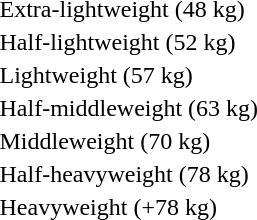<table>
<tr>
<td rowspan=2>Extra-lightweight (48 kg)<br></td>
<td rowspan=2></td>
<td rowspan=2></td>
<td></td>
</tr>
<tr>
<td></td>
</tr>
<tr>
<td rowspan=2>Half-lightweight (52 kg)<br></td>
<td rowspan=2></td>
<td rowspan=2></td>
<td></td>
</tr>
<tr>
<td></td>
</tr>
<tr>
<td rowspan=2>Lightweight (57 kg)<br></td>
<td rowspan=2></td>
<td rowspan=2></td>
<td></td>
</tr>
<tr>
<td></td>
</tr>
<tr>
<td rowspan=2>Half-middleweight (63 kg)<br></td>
<td rowspan=2></td>
<td rowspan=2></td>
<td></td>
</tr>
<tr>
<td></td>
</tr>
<tr>
<td rowspan=2>Middleweight (70 kg)<br></td>
<td rowspan=2></td>
<td rowspan=2></td>
<td></td>
</tr>
<tr>
<td></td>
</tr>
<tr>
<td rowspan=2>Half-heavyweight (78 kg)<br></td>
<td rowspan=2></td>
<td rowspan=2></td>
<td></td>
</tr>
<tr>
<td></td>
</tr>
<tr>
<td rowspan=2>Heavyweight (+78 kg)<br></td>
<td rowspan=2></td>
<td rowspan=2></td>
<td></td>
</tr>
<tr>
<td></td>
</tr>
</table>
